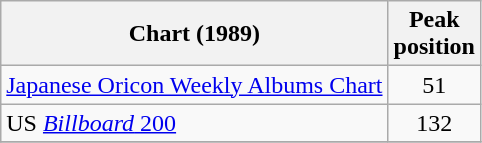<table class="wikitable">
<tr>
<th>Chart (1989)</th>
<th>Peak<br>position</th>
</tr>
<tr>
<td><a href='#'>Japanese Oricon Weekly Albums Chart</a></td>
<td align="center">51</td>
</tr>
<tr>
<td>US <a href='#'><em>Billboard</em> 200</a></td>
<td align="center">132</td>
</tr>
<tr>
</tr>
</table>
